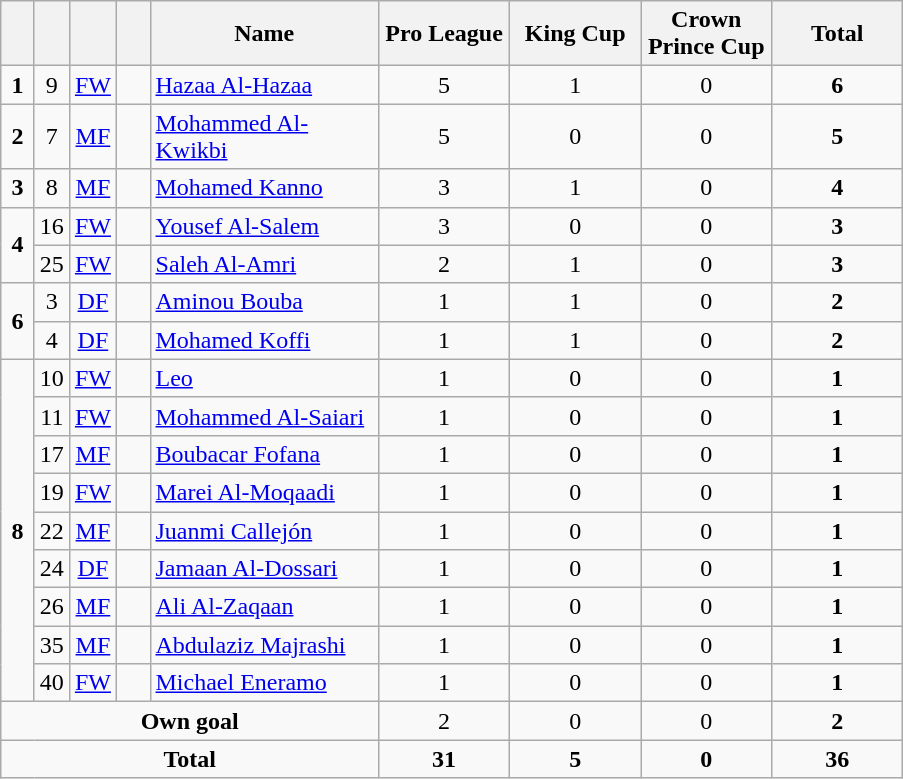<table class="wikitable" style="text-align:center">
<tr>
<th width=15></th>
<th width=15></th>
<th width=15></th>
<th width=15></th>
<th width=145>Name</th>
<th width=80>Pro League</th>
<th width=80>King Cup</th>
<th width=80>Crown Prince Cup</th>
<th width=80>Total</th>
</tr>
<tr>
<td><strong>1</strong></td>
<td>9</td>
<td><a href='#'>FW</a></td>
<td></td>
<td align=left><a href='#'>Hazaa Al-Hazaa</a></td>
<td>5</td>
<td>1</td>
<td>0</td>
<td><strong>6</strong></td>
</tr>
<tr>
<td><strong>2</strong></td>
<td>7</td>
<td><a href='#'>MF</a></td>
<td></td>
<td align=left><a href='#'>Mohammed Al-Kwikbi</a></td>
<td>5</td>
<td>0</td>
<td>0</td>
<td><strong>5</strong></td>
</tr>
<tr>
<td><strong>3</strong></td>
<td>8</td>
<td><a href='#'>MF</a></td>
<td></td>
<td align=left><a href='#'>Mohamed Kanno</a></td>
<td>3</td>
<td>1</td>
<td>0</td>
<td><strong>4</strong></td>
</tr>
<tr>
<td rowspan=2><strong>4</strong></td>
<td>16</td>
<td><a href='#'>FW</a></td>
<td></td>
<td align=left><a href='#'>Yousef Al-Salem</a></td>
<td>3</td>
<td>0</td>
<td>0</td>
<td><strong>3</strong></td>
</tr>
<tr>
<td>25</td>
<td><a href='#'>FW</a></td>
<td></td>
<td align=left><a href='#'>Saleh Al-Amri</a></td>
<td>2</td>
<td>1</td>
<td>0</td>
<td><strong>3</strong></td>
</tr>
<tr>
<td rowspan=2><strong>6</strong></td>
<td>3</td>
<td><a href='#'>DF</a></td>
<td></td>
<td align=left><a href='#'>Aminou Bouba</a></td>
<td>1</td>
<td>1</td>
<td>0</td>
<td><strong>2</strong></td>
</tr>
<tr>
<td>4</td>
<td><a href='#'>DF</a></td>
<td></td>
<td align=left><a href='#'>Mohamed Koffi</a></td>
<td>1</td>
<td>1</td>
<td>0</td>
<td><strong>2</strong></td>
</tr>
<tr>
<td rowspan=9><strong>8</strong></td>
<td>10</td>
<td><a href='#'>FW</a></td>
<td></td>
<td align=left><a href='#'>Leo</a></td>
<td>1</td>
<td>0</td>
<td>0</td>
<td><strong>1</strong></td>
</tr>
<tr>
<td>11</td>
<td><a href='#'>FW</a></td>
<td></td>
<td align=left><a href='#'>Mohammed Al-Saiari</a></td>
<td>1</td>
<td>0</td>
<td>0</td>
<td><strong>1</strong></td>
</tr>
<tr>
<td>17</td>
<td><a href='#'>MF</a></td>
<td></td>
<td align=left><a href='#'>Boubacar Fofana</a></td>
<td>1</td>
<td>0</td>
<td>0</td>
<td><strong>1</strong></td>
</tr>
<tr>
<td>19</td>
<td><a href='#'>FW</a></td>
<td></td>
<td align=left><a href='#'>Marei Al-Moqaadi</a></td>
<td>1</td>
<td>0</td>
<td>0</td>
<td><strong>1</strong></td>
</tr>
<tr>
<td>22</td>
<td><a href='#'>MF</a></td>
<td></td>
<td align=left><a href='#'>Juanmi Callejón</a></td>
<td>1</td>
<td>0</td>
<td>0</td>
<td><strong>1</strong></td>
</tr>
<tr>
<td>24</td>
<td><a href='#'>DF</a></td>
<td></td>
<td align=left><a href='#'>Jamaan Al-Dossari</a></td>
<td>1</td>
<td>0</td>
<td>0</td>
<td><strong>1</strong></td>
</tr>
<tr>
<td>26</td>
<td><a href='#'>MF</a></td>
<td></td>
<td align=left><a href='#'>Ali Al-Zaqaan</a></td>
<td>1</td>
<td>0</td>
<td>0</td>
<td><strong>1</strong></td>
</tr>
<tr>
<td>35</td>
<td><a href='#'>MF</a></td>
<td></td>
<td align=left><a href='#'>Abdulaziz Majrashi</a></td>
<td>1</td>
<td>0</td>
<td>0</td>
<td><strong>1</strong></td>
</tr>
<tr>
<td>40</td>
<td><a href='#'>FW</a></td>
<td></td>
<td align=left><a href='#'>Michael Eneramo</a></td>
<td>1</td>
<td>0</td>
<td>0</td>
<td><strong>1</strong></td>
</tr>
<tr>
<td colspan=5><strong>Own goal</strong></td>
<td>2</td>
<td>0</td>
<td>0</td>
<td><strong>2</strong></td>
</tr>
<tr>
<td colspan=5><strong>Total</strong></td>
<td><strong>31</strong></td>
<td><strong>5</strong></td>
<td><strong>0</strong></td>
<td><strong>36</strong></td>
</tr>
</table>
